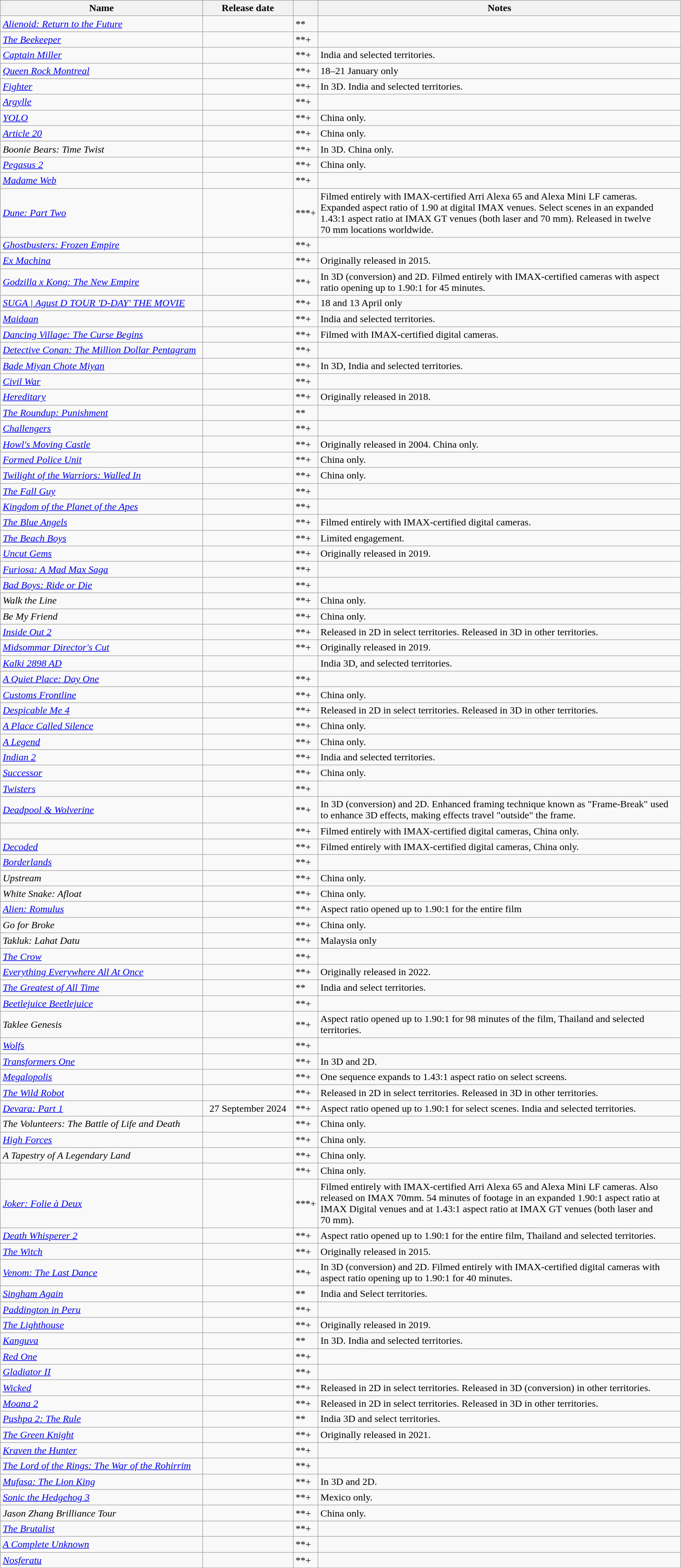<table class="wikitable sortable collapsible" style="margin:auto;">
<tr>
<th scope="col" style="width:320px;">Name</th>
<th scope="col" style="width:140px;">Release date</th>
<th scope="col" class="unsortable" style="width:20px;"></th>
<th scope="col" class="unsortable" style="width:580px;">Notes</th>
</tr>
<tr>
<td><em><a href='#'>Alienoid: Return to the Future</a></em></td>
<td align=center></td>
<td>**</td>
<td></td>
</tr>
<tr>
<td><em><a href='#'>The Beekeeper</a></em></td>
<td align=center></td>
<td>**+</td>
<td></td>
</tr>
<tr>
<td><em><a href='#'>Captain Miller</a></em></td>
<td align=center></td>
<td>**+</td>
<td>India and selected territories.</td>
</tr>
<tr>
<td><em><a href='#'>Queen Rock Montreal</a></em></td>
<td align=center></td>
<td>**+</td>
<td>18–21 January only </td>
</tr>
<tr>
<td><em><a href='#'>Fighter</a></em></td>
<td align=center></td>
<td>**+</td>
<td>In 3D. India and selected territories.</td>
</tr>
<tr>
<td><em><a href='#'>Argylle</a></em></td>
<td align=center></td>
<td>**+</td>
<td></td>
</tr>
<tr>
<td><em><a href='#'>YOLO</a></em></td>
<td align=center></td>
<td>**+</td>
<td>China only.</td>
</tr>
<tr>
<td><em><a href='#'>Article 20</a></em></td>
<td align=center></td>
<td>**+</td>
<td>China only.</td>
</tr>
<tr>
<td><em>Boonie Bears: Time Twist</em></td>
<td align=center></td>
<td>**+</td>
<td>In 3D.  China only.</td>
</tr>
<tr>
<td><em><a href='#'>Pegasus 2</a></em></td>
<td align=center></td>
<td>**+</td>
<td>China only.</td>
</tr>
<tr>
<td><em><a href='#'>Madame Web</a></em></td>
<td align=center></td>
<td>**+</td>
<td></td>
</tr>
<tr>
<td><em><a href='#'>Dune: Part Two</a></em></td>
<td align=center></td>
<td>***+</td>
<td>Filmed entirely with IMAX-certified Arri Alexa 65 and Alexa Mini LF cameras. Expanded aspect ratio of 1.90 at digital IMAX venues. Select scenes in an expanded 1.43:1 aspect ratio at IMAX GT venues (both laser and 70 mm). Released in twelve 70 mm locations worldwide.</td>
</tr>
<tr>
<td><em><a href='#'>Ghostbusters: Frozen Empire</a></em></td>
<td align=center></td>
<td>**+</td>
<td></td>
</tr>
<tr>
<td><em><a href='#'>Ex Machina</a></em></td>
<td align=center></td>
<td>**+</td>
<td>Originally released in 2015.</td>
</tr>
<tr>
<td><em><a href='#'>Godzilla x Kong: The New Empire</a></em></td>
<td align=center></td>
<td>**+</td>
<td>In 3D (conversion) and 2D. Filmed entirely with IMAX-certified cameras with aspect ratio opening up to 1.90:1 for 45 minutes.</td>
</tr>
<tr>
<td><em><a href='#'>SUGA | Agust D TOUR 'D-DAY' THE MOVIE</a></em></td>
<td align=center></td>
<td>**+</td>
<td>18 and 13 April only </td>
</tr>
<tr>
<td><em><a href='#'>Maidaan</a></em></td>
<td align=center></td>
<td>**+</td>
<td>India and selected territories.</td>
</tr>
<tr>
<td><em><a href='#'>Dancing Village: The Curse Begins</a></em></td>
<td align=center></td>
<td>**+</td>
<td>Filmed with IMAX-certified digital cameras.</td>
</tr>
<tr>
<td><em><a href='#'>Detective Conan: The Million Dollar Pentagram</a></em></td>
<td align=center></td>
<td>**+</td>
<td></td>
</tr>
<tr>
<td><em><a href='#'>Bade Miyan Chote Miyan</a></em></td>
<td align=center></td>
<td>**+</td>
<td>In 3D, India and selected territories.</td>
</tr>
<tr>
<td><em><a href='#'>Civil War</a></em></td>
<td align=center></td>
<td>**+</td>
<td></td>
</tr>
<tr>
<td><em><a href='#'>Hereditary</a></em></td>
<td align=center></td>
<td>**+</td>
<td>Originally released in 2018.</td>
</tr>
<tr>
<td><em><a href='#'>The Roundup: Punishment</a></em></td>
<td align=center></td>
<td>**</td>
<td></td>
</tr>
<tr>
<td><em><a href='#'>Challengers</a></em></td>
<td align=center></td>
<td>**+</td>
<td></td>
</tr>
<tr>
<td><em><a href='#'>Howl's Moving Castle</a></em></td>
<td align=center></td>
<td>**+</td>
<td>Originally released in 2004. China only.</td>
</tr>
<tr>
<td><em><a href='#'>Formed Police Unit</a></em></td>
<td align=center></td>
<td>**+</td>
<td>China only.</td>
</tr>
<tr>
<td><em><a href='#'>Twilight of the Warriors: Walled In</a></em></td>
<td align=center></td>
<td>**+</td>
<td>China only.</td>
</tr>
<tr>
<td><em><a href='#'>The Fall Guy</a></em></td>
<td align=center></td>
<td>**+</td>
<td></td>
</tr>
<tr>
<td><em><a href='#'>Kingdom of the Planet of the Apes</a></em></td>
<td align=center></td>
<td>**+</td>
<td></td>
</tr>
<tr>
<td><em><a href='#'>The Blue Angels</a></em></td>
<td align=center></td>
<td>**+</td>
<td>Filmed entirely with IMAX-certified digital cameras.</td>
</tr>
<tr>
<td><em><a href='#'>The Beach Boys</a></em></td>
<td align=center></td>
<td>**+</td>
<td>Limited engagement.</td>
</tr>
<tr>
<td><em><a href='#'>Uncut Gems</a></em></td>
<td align=center></td>
<td>**+</td>
<td>Originally released in 2019.</td>
</tr>
<tr>
<td><em><a href='#'>Furiosa: A Mad Max Saga</a></em></td>
<td align=center></td>
<td>**+</td>
<td></td>
</tr>
<tr>
<td><em><a href='#'>Bad Boys: Ride or Die</a></em></td>
<td align=center></td>
<td>**+</td>
<td></td>
</tr>
<tr>
<td><em>Walk the Line</em></td>
<td align=center></td>
<td>**+</td>
<td>China only.</td>
</tr>
<tr>
<td><em>Be My Friend</em></td>
<td align=center></td>
<td>**+</td>
<td>China only.</td>
</tr>
<tr>
<td><em><a href='#'>Inside Out 2</a></em></td>
<td align=center></td>
<td>**+</td>
<td>Released in 2D in select territories. Released in 3D in other territories.</td>
</tr>
<tr>
<td><em><a href='#'>Midsommar Director's Cut</a></em></td>
<td align=center></td>
<td>**+</td>
<td>Originally released in 2019.</td>
</tr>
<tr>
<td><em><a href='#'>Kalki 2898 AD</a></em></td>
<td align=center></td>
<td></td>
<td>India 3D, and selected territories.</td>
</tr>
<tr>
<td><em><a href='#'>A Quiet Place: Day One</a></em></td>
<td align=center></td>
<td>**+</td>
<td></td>
</tr>
<tr>
<td><em><a href='#'>Customs Frontline</a></em></td>
<td align=center></td>
<td>**+</td>
<td>China only.</td>
</tr>
<tr>
<td><em><a href='#'>Despicable Me 4</a></em></td>
<td align=center></td>
<td>**+</td>
<td>Released in 2D in select territories. Released in 3D in other territories.</td>
</tr>
<tr>
<td><em><a href='#'>A Place Called Silence</a></em></td>
<td align=center></td>
<td>**+</td>
<td>China only.</td>
</tr>
<tr>
<td><em><a href='#'>A Legend</a></em></td>
<td align=center></td>
<td>**+</td>
<td>China only.</td>
</tr>
<tr>
<td><em><a href='#'>Indian 2</a></em></td>
<td align=center></td>
<td>**+</td>
<td>India and selected territories.</td>
</tr>
<tr>
<td><em><a href='#'>Successor</a></em></td>
<td align=center></td>
<td>**+</td>
<td>China only.</td>
</tr>
<tr>
<td><em><a href='#'>Twisters</a></em></td>
<td align=center></td>
<td>**+</td>
<td></td>
</tr>
<tr>
<td><em><a href='#'>Deadpool & Wolverine</a></em></td>
<td align=center></td>
<td>**+</td>
<td>In 3D (conversion) and 2D. Enhanced framing technique known as "Frame-Break" used to enhance 3D effects, making effects travel "outside" the frame.</td>
</tr>
<tr>
<td><em></em></td>
<td align=center></td>
<td>**+</td>
<td>Filmed entirely with IMAX-certified digital cameras, China only.</td>
</tr>
<tr>
<td><em><a href='#'>Decoded</a></em></td>
<td align=center></td>
<td>**+</td>
<td>Filmed entirely with IMAX-certified digital cameras, China only.</td>
</tr>
<tr>
<td><em><a href='#'>Borderlands</a></em></td>
<td align=center></td>
<td>**+</td>
<td></td>
</tr>
<tr>
<td><em>Upstream</em></td>
<td align=center></td>
<td>**+</td>
<td>China only.</td>
</tr>
<tr>
<td><em>White Snake: Afloat</em></td>
<td align=center></td>
<td>**+</td>
<td>China only.</td>
</tr>
<tr>
<td><em><a href='#'>Alien: Romulus</a></em></td>
<td align=center></td>
<td>**+</td>
<td>Aspect ratio opened up to 1.90:1 for the entire film</td>
</tr>
<tr>
<td><em>Go for Broke</em></td>
<td align=center></td>
<td>**+</td>
<td>China only.</td>
</tr>
<tr>
<td><em>Takluk: Lahat Datu</em></td>
<td align=center></td>
<td>**+</td>
<td>Malaysia only</td>
</tr>
<tr>
<td><em><a href='#'>The Crow</a></em></td>
<td align=center></td>
<td>**+</td>
<td></td>
</tr>
<tr>
<td><em><a href='#'>Everything Everywhere All At Once</a></em></td>
<td align=center></td>
<td>**+</td>
<td>Originally released in 2022.</td>
</tr>
<tr>
<td><em><a href='#'>The Greatest of All Time</a></em></td>
<td align=center></td>
<td>**</td>
<td>India and select territories.</td>
</tr>
<tr>
<td><em><a href='#'>Beetlejuice Beetlejuice</a></em></td>
<td align=center></td>
<td>**+</td>
<td></td>
</tr>
<tr>
<td><em>Taklee Genesis</em></td>
<td align=center></td>
<td>**+</td>
<td>Aspect ratio opened up to 1.90:1 for 98 minutes of the film, Thailand and selected territories.</td>
</tr>
<tr>
<td><a href='#'><em>Wolfs</em></a></td>
<td align=center></td>
<td>**+</td>
<td></td>
</tr>
<tr>
<td><em><a href='#'>Transformers One</a></em></td>
<td align=center></td>
<td>**+</td>
<td>In 3D and 2D.</td>
</tr>
<tr>
<td><em><a href='#'>Megalopolis</a></em></td>
<td align=center></td>
<td>**+</td>
<td>One sequence expands to 1.43:1 aspect ratio on select screens.</td>
</tr>
<tr>
<td><em><a href='#'>The Wild Robot</a></em></td>
<td align=center></td>
<td>**+</td>
<td>Released in 2D in select territories. Released in 3D in other territories.</td>
</tr>
<tr>
<td><em><a href='#'>Devara: Part 1</a></em></td>
<td align=center>27 September 2024</td>
<td>**+</td>
<td>Aspect ratio opened up to 1.90:1 for select scenes. India and selected territories.</td>
</tr>
<tr>
<td><em>The Volunteers: The Battle of Life and Death</em></td>
<td align=center></td>
<td>**+</td>
<td>China only.</td>
</tr>
<tr>
<td><em><a href='#'>High Forces</a></em></td>
<td align=center></td>
<td>**+</td>
<td>China only.</td>
</tr>
<tr>
<td><em>A Tapestry of A Legendary Land</em></td>
<td align=center></td>
<td>**+</td>
<td>China only.</td>
</tr>
<tr>
<td><em></em></td>
<td align=center></td>
<td>**+</td>
<td>China only.</td>
</tr>
<tr>
<td><em><a href='#'>Joker: Folie à Deux</a></em></td>
<td align=center></td>
<td>***+</td>
<td>Filmed entirely with IMAX-certified Arri Alexa 65 and Alexa Mini LF cameras. Also released on IMAX 70mm. 54 minutes of footage in an expanded 1.90:1 aspect ratio at IMAX Digital venues and at 1.43:1 aspect ratio at IMAX GT venues (both laser and 70 mm).</td>
</tr>
<tr>
<td><em><a href='#'>Death Whisperer 2</a></em></td>
<td align=center></td>
<td>**+</td>
<td>Aspect ratio opened up to 1.90:1 for the entire film, Thailand and selected territories.</td>
</tr>
<tr>
<td><em><a href='#'>The Witch</a></em></td>
<td align=center></td>
<td>**+</td>
<td>Originally released in 2015.</td>
</tr>
<tr>
<td><em><a href='#'>Venom: The Last Dance</a></em></td>
<td align=center></td>
<td>**+</td>
<td>In 3D (conversion) and 2D. Filmed entirely with IMAX-certified digital cameras with aspect ratio opening up to 1.90:1 for 40 minutes.</td>
</tr>
<tr>
<td><em><a href='#'>Singham Again</a></em></td>
<td align=center></td>
<td>**</td>
<td>India and Select territories.</td>
</tr>
<tr>
<td><em><a href='#'>Paddington in Peru</a></em></td>
<td align=center></td>
<td>**+</td>
<td></td>
</tr>
<tr>
<td><em><a href='#'>The Lighthouse</a></em></td>
<td align=center></td>
<td>**+</td>
<td>Originally released in 2019.</td>
</tr>
<tr>
<td><em><a href='#'>Kanguva</a></em></td>
<td align=center></td>
<td>**</td>
<td>In 3D. India and selected territories.</td>
</tr>
<tr>
<td><em><a href='#'>Red One</a></em></td>
<td align=center></td>
<td>**+</td>
<td></td>
</tr>
<tr>
<td><em><a href='#'>Gladiator II</a></em></td>
<td align=center></td>
<td>**+</td>
<td></td>
</tr>
<tr>
<td><em><a href='#'>Wicked</a></em></td>
<td align=center></td>
<td>**+</td>
<td>Released in 2D in select territories. Released in 3D (conversion) in other territories.</td>
</tr>
<tr>
<td><em><a href='#'>Moana 2</a></em></td>
<td align=center></td>
<td>**+</td>
<td>Released in 2D in select territories. Released in 3D in other territories.</td>
</tr>
<tr>
<td><em><a href='#'>Pushpa 2: The Rule</a></em></td>
<td align=center></td>
<td>**</td>
<td>India 3D and select territories.</td>
</tr>
<tr>
<td><em><a href='#'>The Green Knight</a></em></td>
<td align=center></td>
<td>**+</td>
<td>Originally released in 2021.</td>
</tr>
<tr>
<td><em><a href='#'>Kraven the Hunter</a></em></td>
<td align=center></td>
<td>**+</td>
<td></td>
</tr>
<tr>
<td><em><a href='#'>The Lord of the Rings: The War of the Rohirrim</a></em></td>
<td align=center></td>
<td>**+</td>
<td></td>
</tr>
<tr>
<td><em><a href='#'>Mufasa: The Lion King</a></em></td>
<td align=center></td>
<td>**+</td>
<td>In 3D and 2D.</td>
</tr>
<tr>
<td><em><a href='#'>Sonic the Hedgehog 3</a></em></td>
<td align=center></td>
<td>**+</td>
<td>Mexico only.</td>
</tr>
<tr>
<td><em>Jason Zhang Brilliance Tour</em></td>
<td align=center></td>
<td>**+</td>
<td>China only.</td>
</tr>
<tr>
<td><em><a href='#'>The Brutalist</a></em></td>
<td align=center></td>
<td>**+</td>
<td></td>
</tr>
<tr>
<td><em><a href='#'>A Complete Unknown</a></em></td>
<td align=center></td>
<td>**+</td>
<td></td>
</tr>
<tr>
<td><em><a href='#'>Nosferatu</a></em></td>
<td align=center></td>
<td>**+</td>
<td></td>
</tr>
</table>
